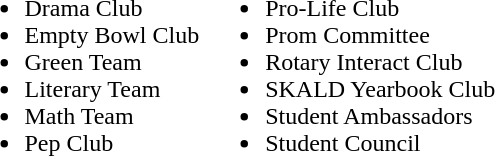<table>
<tr valign ="top">
<td><br><ul><li>Drama Club</li><li>Empty Bowl Club</li><li>Green Team</li><li>Literary Team</li><li>Math Team</li><li>Pep Club</li></ul></td>
<td><br><ul><li>Pro-Life Club</li><li>Prom Committee</li><li>Rotary Interact Club</li><li>SKALD Yearbook Club</li><li>Student Ambassadors</li><li>Student Council</li></ul></td>
</tr>
</table>
